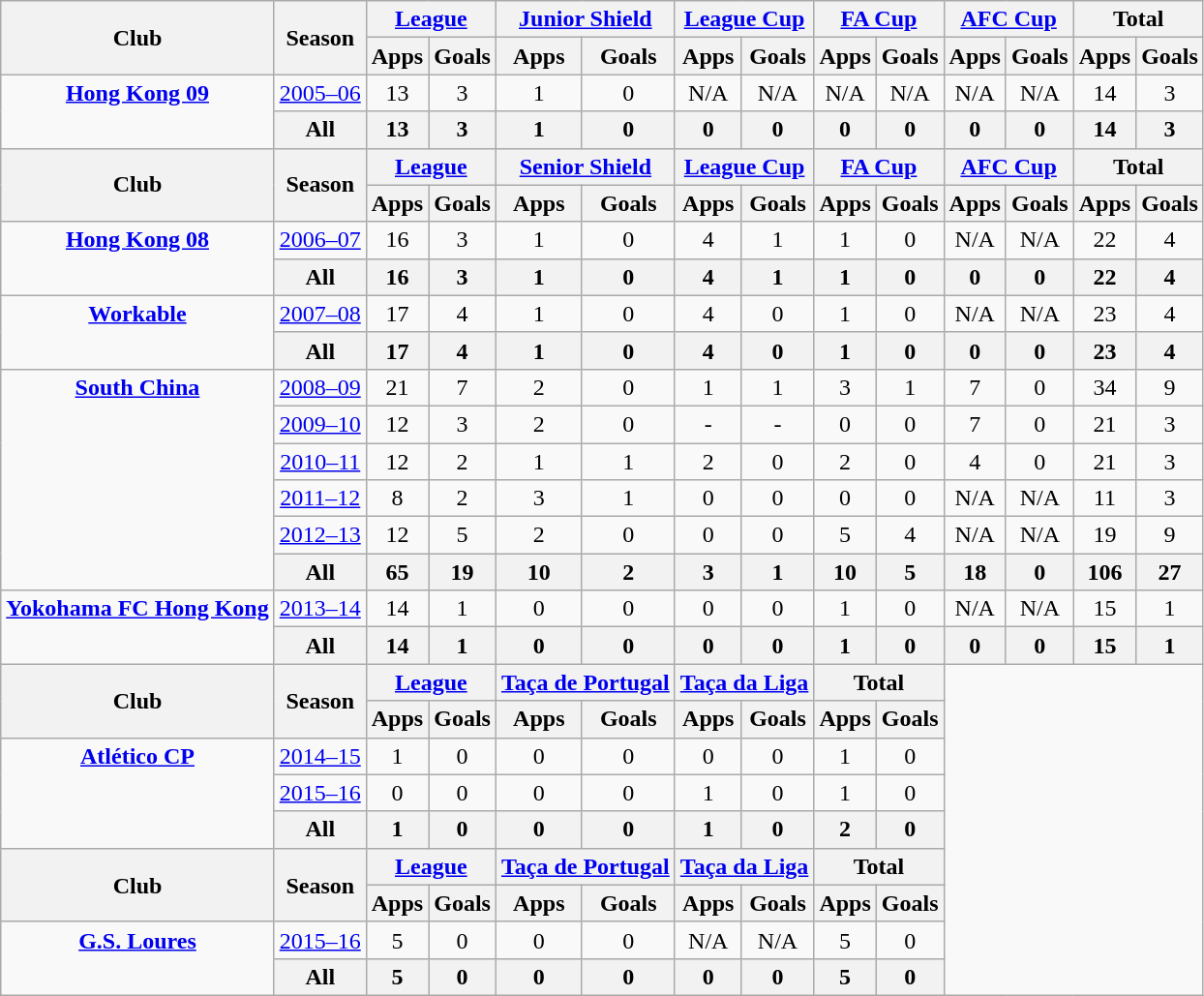<table class="wikitable" style="text-align: center;">
<tr>
<th rowspan=2>Club</th>
<th rowspan=2>Season</th>
<th colspan=2><a href='#'>League</a></th>
<th colspan=2><a href='#'>Junior Shield</a></th>
<th colspan=2><a href='#'>League Cup</a></th>
<th colspan=2><a href='#'>FA Cup</a></th>
<th colspan=2><a href='#'>AFC Cup</a></th>
<th colspan=2>Total</th>
</tr>
<tr>
<th>Apps</th>
<th>Goals</th>
<th>Apps</th>
<th>Goals</th>
<th>Apps</th>
<th>Goals</th>
<th>Apps</th>
<th>Goals</th>
<th>Apps</th>
<th>Goals</th>
<th>Apps</th>
<th>Goals</th>
</tr>
<tr>
<td rowspan=2 valign="top"><strong><a href='#'>Hong Kong 09</a></strong></td>
<td><a href='#'>2005–06</a></td>
<td>13</td>
<td>3</td>
<td>1</td>
<td>0</td>
<td>N/A</td>
<td>N/A</td>
<td>N/A</td>
<td>N/A</td>
<td>N/A</td>
<td>N/A</td>
<td>14</td>
<td>3</td>
</tr>
<tr>
<th>All</th>
<th>13</th>
<th>3</th>
<th>1</th>
<th>0</th>
<th>0</th>
<th>0</th>
<th>0</th>
<th>0</th>
<th>0</th>
<th>0</th>
<th>14</th>
<th>3</th>
</tr>
<tr>
<th rowspan=2>Club</th>
<th rowspan=2>Season</th>
<th colspan=2><a href='#'>League</a></th>
<th colspan=2><a href='#'>Senior Shield</a></th>
<th colspan=2><a href='#'>League Cup</a></th>
<th colspan=2><a href='#'>FA Cup</a></th>
<th colspan=2><a href='#'>AFC Cup</a></th>
<th colspan=2>Total</th>
</tr>
<tr>
<th>Apps</th>
<th>Goals</th>
<th>Apps</th>
<th>Goals</th>
<th>Apps</th>
<th>Goals</th>
<th>Apps</th>
<th>Goals</th>
<th>Apps</th>
<th>Goals</th>
<th>Apps</th>
<th>Goals</th>
</tr>
<tr>
<td rowspan=2 valign="top"><strong><a href='#'>Hong Kong 08</a></strong></td>
<td><a href='#'>2006–07</a></td>
<td>16</td>
<td>3</td>
<td>1</td>
<td>0</td>
<td>4</td>
<td>1</td>
<td>1</td>
<td>0</td>
<td>N/A</td>
<td>N/A</td>
<td>22</td>
<td>4</td>
</tr>
<tr>
<th>All</th>
<th>16</th>
<th>3</th>
<th>1</th>
<th>0</th>
<th>4</th>
<th>1</th>
<th>1</th>
<th>0</th>
<th>0</th>
<th>0</th>
<th>22</th>
<th>4</th>
</tr>
<tr>
<td rowspan=2 valign="top"><strong><a href='#'>Workable</a></strong></td>
<td><a href='#'>2007–08</a></td>
<td>17</td>
<td>4</td>
<td>1</td>
<td>0</td>
<td>4</td>
<td>0</td>
<td>1</td>
<td>0</td>
<td>N/A</td>
<td>N/A</td>
<td>23</td>
<td>4</td>
</tr>
<tr>
<th>All</th>
<th>17</th>
<th>4</th>
<th>1</th>
<th>0</th>
<th>4</th>
<th>0</th>
<th>1</th>
<th>0</th>
<th>0</th>
<th>0</th>
<th>23</th>
<th>4</th>
</tr>
<tr>
<td rowspan=6 valign="top"><strong><a href='#'>South China</a></strong></td>
<td><a href='#'>2008–09</a></td>
<td>21</td>
<td>7</td>
<td>2</td>
<td>0</td>
<td>1</td>
<td>1</td>
<td>3</td>
<td>1</td>
<td>7</td>
<td>0</td>
<td>34</td>
<td>9</td>
</tr>
<tr>
<td><a href='#'>2009–10</a></td>
<td>12</td>
<td>3</td>
<td>2</td>
<td>0</td>
<td>-</td>
<td>-</td>
<td>0</td>
<td>0</td>
<td>7</td>
<td>0</td>
<td>21</td>
<td>3</td>
</tr>
<tr>
<td><a href='#'>2010–11</a></td>
<td>12</td>
<td>2</td>
<td>1</td>
<td>1</td>
<td>2</td>
<td>0</td>
<td>2</td>
<td>0</td>
<td>4</td>
<td>0</td>
<td>21</td>
<td>3</td>
</tr>
<tr>
<td><a href='#'>2011–12</a></td>
<td>8</td>
<td>2</td>
<td>3</td>
<td>1</td>
<td>0</td>
<td>0</td>
<td>0</td>
<td>0</td>
<td>N/A</td>
<td>N/A</td>
<td>11</td>
<td>3</td>
</tr>
<tr>
<td><a href='#'>2012–13</a></td>
<td>12</td>
<td>5</td>
<td>2</td>
<td>0</td>
<td>0</td>
<td>0</td>
<td>5</td>
<td>4</td>
<td>N/A</td>
<td>N/A</td>
<td>19</td>
<td>9</td>
</tr>
<tr>
<th>All</th>
<th>65</th>
<th>19</th>
<th>10</th>
<th>2</th>
<th>3</th>
<th>1</th>
<th>10</th>
<th>5</th>
<th>18</th>
<th>0</th>
<th>106</th>
<th>27</th>
</tr>
<tr>
<td rowspan=2 valign="top"><strong><a href='#'>Yokohama FC Hong Kong</a></strong></td>
<td><a href='#'>2013–14</a></td>
<td>14</td>
<td>1</td>
<td>0</td>
<td>0</td>
<td>0</td>
<td>0</td>
<td>1</td>
<td>0</td>
<td>N/A</td>
<td>N/A</td>
<td>15</td>
<td>1</td>
</tr>
<tr>
<th>All</th>
<th>14</th>
<th>1</th>
<th>0</th>
<th>0</th>
<th>0</th>
<th>0</th>
<th>1</th>
<th>0</th>
<th>0</th>
<th>0</th>
<th>15</th>
<th>1</th>
</tr>
<tr>
<th rowspan=2>Club</th>
<th rowspan=2>Season</th>
<th colspan=2><a href='#'>League</a></th>
<th colspan=2><a href='#'>Taça de Portugal</a></th>
<th colspan=2><a href='#'>Taça da Liga</a></th>
<th colspan=2>Total</th>
</tr>
<tr>
<th>Apps</th>
<th>Goals</th>
<th>Apps</th>
<th>Goals</th>
<th>Apps</th>
<th>Goals</th>
<th>Apps</th>
<th>Goals</th>
</tr>
<tr>
<td rowspan=3 valign="top"><strong><a href='#'>Atlético CP</a></strong></td>
<td><a href='#'>2014–15</a></td>
<td>1</td>
<td>0</td>
<td>0</td>
<td>0</td>
<td>0</td>
<td>0</td>
<td>1</td>
<td>0</td>
</tr>
<tr>
<td><a href='#'>2015–16</a></td>
<td>0</td>
<td>0</td>
<td>0</td>
<td>0</td>
<td>1</td>
<td>0</td>
<td>1</td>
<td>0</td>
</tr>
<tr>
<th>All</th>
<th>1</th>
<th>0</th>
<th>0</th>
<th>0</th>
<th>1</th>
<th>0</th>
<th>2</th>
<th>0</th>
</tr>
<tr>
<th rowspan=2>Club</th>
<th rowspan=2>Season</th>
<th colspan=2><a href='#'>League</a></th>
<th colspan=2><a href='#'>Taça de Portugal</a></th>
<th colspan=2><a href='#'>Taça da Liga</a></th>
<th colspan=2>Total</th>
</tr>
<tr>
<th>Apps</th>
<th>Goals</th>
<th>Apps</th>
<th>Goals</th>
<th>Apps</th>
<th>Goals</th>
<th>Apps</th>
<th>Goals</th>
</tr>
<tr>
<td rowspan=2 valign="top"><strong><a href='#'>G.S. Loures</a></strong></td>
<td><a href='#'>2015–16</a></td>
<td>5</td>
<td>0</td>
<td>0</td>
<td>0</td>
<td>N/A</td>
<td>N/A</td>
<td>5</td>
<td>0</td>
</tr>
<tr>
<th>All</th>
<th>5</th>
<th>0</th>
<th>0</th>
<th>0</th>
<th>0</th>
<th>0</th>
<th>5</th>
<th>0</th>
</tr>
</table>
